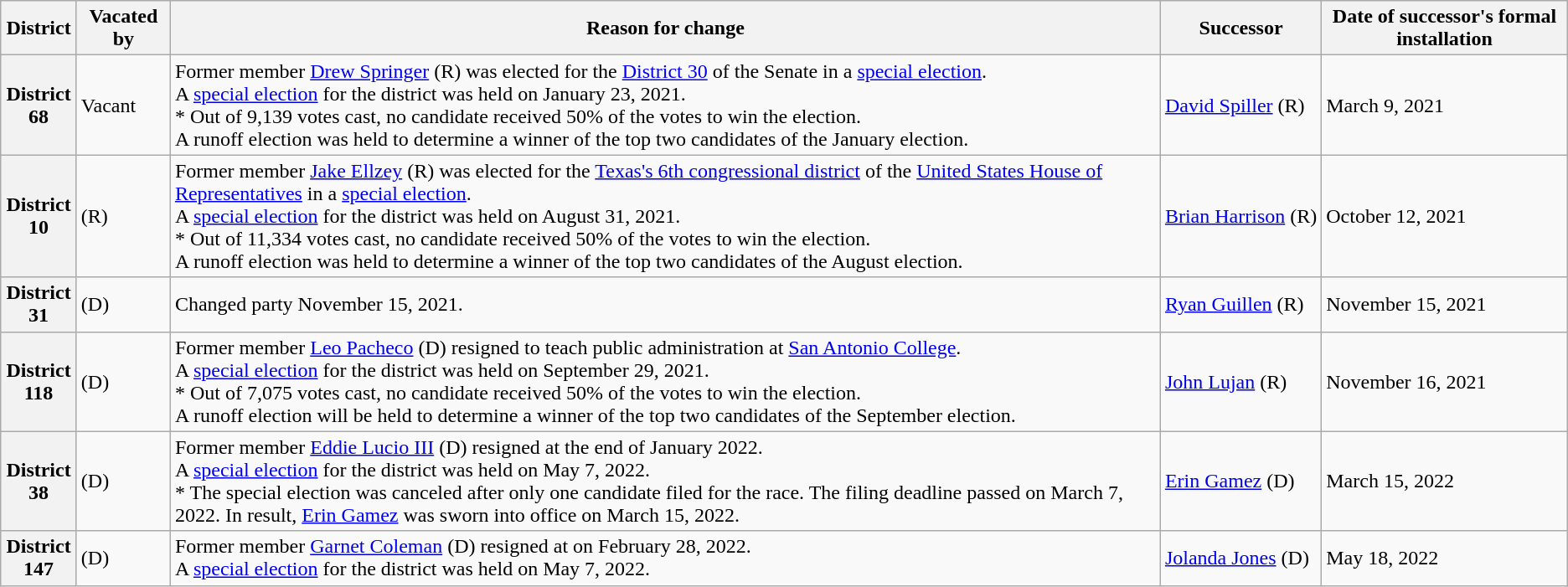<table class="wikitable sortable">
<tr>
<th width=53>District</th>
<th>Vacated by</th>
<th>Reason for change</th>
<th>Successor</th>
<th>Date of successor's formal installation</th>
</tr>
<tr>
<th>District 68</th>
<td data-sort-value="Aaaaa">Vacant</td>
<td data-sort-value="January 3, 2021">Former member <a href='#'>Drew Springer</a> (R) was elected for the <a href='#'>District 30</a> of the Senate in a <a href='#'>special election</a>.<br>A <a href='#'>special election</a> for the district was held on January 23, 2021.<br>* Out of 9,139 votes cast, no candidate received 50% of the votes to win the election.<br>A runoff election was held to determine a winner of the top two candidates of the January election.</td>
<td nowrap ><a href='#'>David Spiller</a> (R)</td>
<td>March 9, 2021</td>
</tr>
<tr>
<th>District 10</th>
<td> (R)</td>
<td data-sort-value="July 30, 2021">Former member <a href='#'>Jake Ellzey</a> (R) was elected for the <a href='#'>Texas's 6th congressional district</a> of the <a href='#'>United States House of Representatives</a> in a <a href='#'>special election</a>.<br>A <a href='#'>special election</a> for the district was held on August 31, 2021.<br>* Out of 11,334 votes cast, no candidate received 50% of the votes to win the election.<br> A runoff election was held to determine a winner of the top two candidates of the August election.</td>
<td nowrap ><a href='#'>Brian Harrison</a> (R)</td>
<td>October 12, 2021</td>
</tr>
<tr>
<th>District 31</th>
<td> (D)</td>
<td data-sort-value="November 15, 2021">Changed party November 15, 2021.</td>
<td nowrap ><a href='#'>Ryan Guillen</a> (R)</td>
<td>November 15, 2021</td>
</tr>
<tr>
<th>District 118</th>
<td> (D)</td>
<td data-sort-value="August 19, 2021">Former member <a href='#'>Leo Pacheco</a> (D) resigned to teach public administration at <a href='#'>San Antonio College</a>.<br>A <a href='#'>special election</a> for the district was held on September 29, 2021.<br>* Out of 7,075 votes cast, no candidate received 50% of the votes to win the election.<br> A runoff election will be held to determine a winner of the top two candidates of the September election.</td>
<td nowrap ><a href='#'>John Lujan</a> (R)</td>
<td>November 16, 2021</td>
</tr>
<tr>
<th>District 38</th>
<td> (D)</td>
<td data-sort-value="January 31, 2022">Former member <a href='#'>Eddie Lucio III</a> (D) resigned at the end of January 2022.<br>A <a href='#'>special election</a> for the district was held on May 7, 2022.<br>* The special election was canceled after only one candidate filed for the race. The filing deadline passed on March 7, 2022. In result, <a href='#'>Erin Gamez</a> was sworn into office on March 15, 2022.<br></td>
<td nowrap ><a href='#'>Erin Gamez</a> (D)</td>
<td>March 15, 2022</td>
</tr>
<tr>
<th>District 147</th>
<td> (D)</td>
<td data-sort-value="January 31, 2022">Former member <a href='#'>Garnet Coleman</a> (D) resigned at on February 28, 2022.<br>A <a href='#'>special election</a> for the district was held on May 7, 2022.<br></td>
<td nowrap ><a href='#'>Jolanda Jones</a> (D)</td>
<td>May 18, 2022</td>
</tr>
</table>
